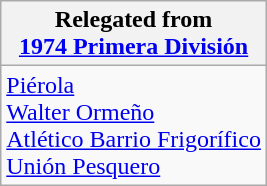<table class="wikitable">
<tr>
<th>Relegated from<br><a href='#'>1974 Primera División</a></th>
</tr>
<tr>
<td> <a href='#'>Piérola</a> <br> <a href='#'>Walter Ormeño</a> <br> <a href='#'>Atlético Barrio Frigorífico</a> <br> <a href='#'>Unión Pesquero</a> </td>
</tr>
</table>
